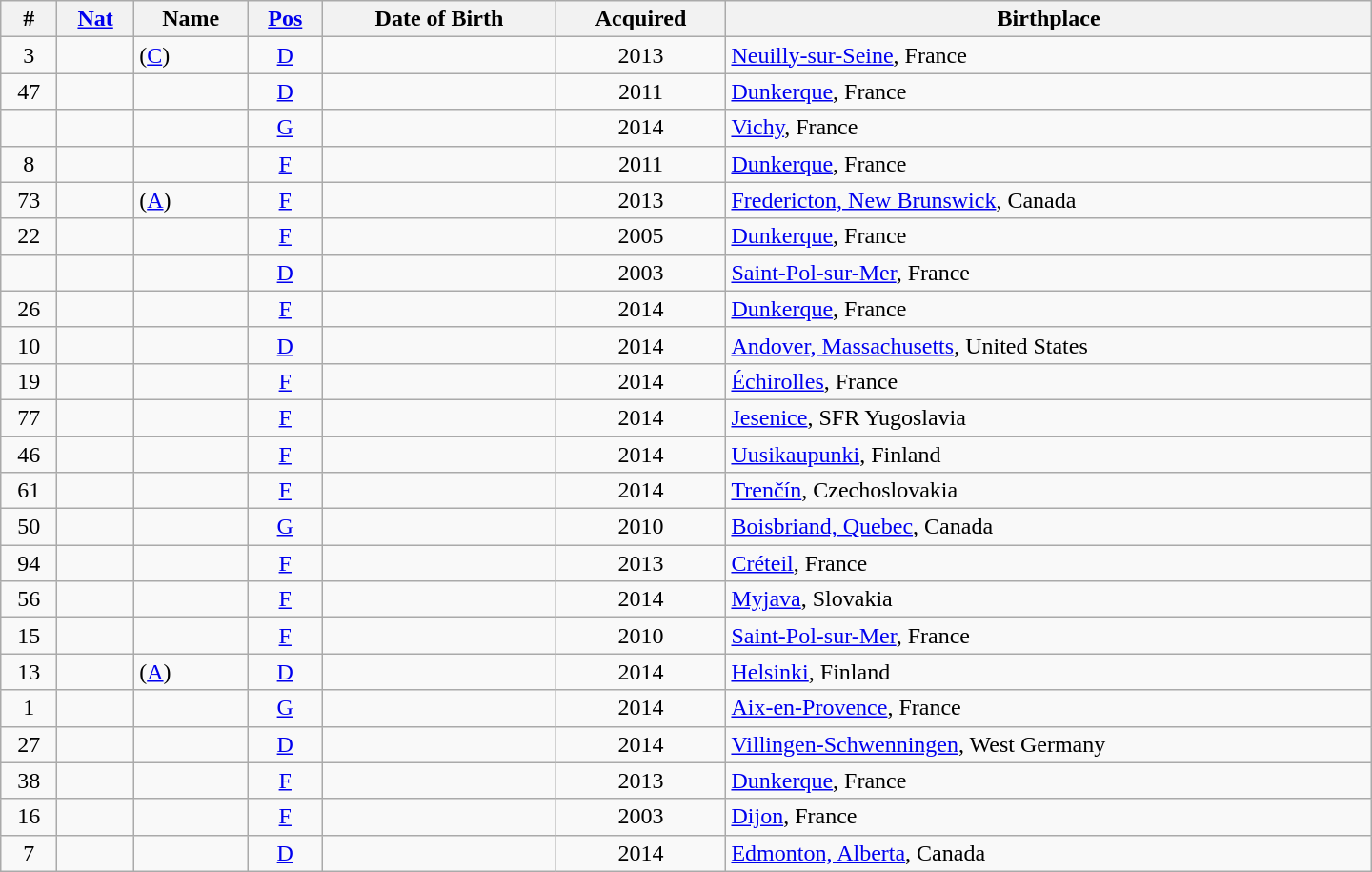<table class="wikitable sortable" style=width:60em>
<tr>
<th>#</th>
<th><a href='#'>Nat</a></th>
<th>Name</th>
<th><a href='#'>Pos</a></th>
<th>Date of Birth</th>
<th>Acquired</th>
<th>Birthplace</th>
</tr>
<tr>
<td align="center">3</td>
<td align="center"></td>
<td> (<a href='#'>C</a>)</td>
<td align="center"><a href='#'>D</a></td>
<td></td>
<td align="center">2013</td>
<td><a href='#'>Neuilly-sur-Seine</a>, France</td>
</tr>
<tr>
<td align="center">47</td>
<td align="center"></td>
<td></td>
<td align="center"><a href='#'>D</a></td>
<td></td>
<td align="center">2011</td>
<td><a href='#'>Dunkerque</a>, France</td>
</tr>
<tr>
<td align="center"></td>
<td align="center"></td>
<td></td>
<td align="center"><a href='#'>G</a></td>
<td></td>
<td align="center">2014</td>
<td><a href='#'>Vichy</a>, France</td>
</tr>
<tr>
<td align="center">8</td>
<td align="center"></td>
<td></td>
<td align="center"><a href='#'>F</a></td>
<td></td>
<td align="center">2011</td>
<td><a href='#'>Dunkerque</a>, France</td>
</tr>
<tr>
<td align="center">73</td>
<td align="center"></td>
<td> (<a href='#'>A</a>)</td>
<td align="center"><a href='#'>F</a></td>
<td></td>
<td align="center">2013</td>
<td><a href='#'>Fredericton, New Brunswick</a>, Canada</td>
</tr>
<tr>
<td align="center">22</td>
<td align="center"></td>
<td></td>
<td align="center"><a href='#'>F</a></td>
<td></td>
<td align="center">2005</td>
<td><a href='#'>Dunkerque</a>, France</td>
</tr>
<tr>
<td align="center"></td>
<td align="center"></td>
<td></td>
<td align="center"><a href='#'>D</a></td>
<td></td>
<td align="center">2003</td>
<td><a href='#'>Saint-Pol-sur-Mer</a>, France</td>
</tr>
<tr>
<td align="center">26</td>
<td align="center"></td>
<td></td>
<td align="center"><a href='#'>F</a></td>
<td></td>
<td align="center">2014</td>
<td><a href='#'>Dunkerque</a>, France</td>
</tr>
<tr>
<td align="center">10</td>
<td align="center"></td>
<td></td>
<td align="center"><a href='#'>D</a></td>
<td></td>
<td align="center">2014</td>
<td><a href='#'>Andover, Massachusetts</a>, United States</td>
</tr>
<tr>
<td align="center">19</td>
<td align="center"></td>
<td></td>
<td align="center"><a href='#'>F</a></td>
<td></td>
<td align="center">2014</td>
<td><a href='#'>Échirolles</a>, France</td>
</tr>
<tr>
<td align="center">77</td>
<td align="center"></td>
<td></td>
<td align="center"><a href='#'>F</a></td>
<td></td>
<td align="center">2014</td>
<td><a href='#'>Jesenice</a>, SFR Yugoslavia</td>
</tr>
<tr>
<td align="center">46</td>
<td align="center"></td>
<td></td>
<td align="center"><a href='#'>F</a></td>
<td></td>
<td align="center">2014</td>
<td><a href='#'>Uusikaupunki</a>, Finland</td>
</tr>
<tr>
<td align="center">61</td>
<td align="center"></td>
<td></td>
<td align="center"><a href='#'>F</a></td>
<td></td>
<td align="center">2014</td>
<td><a href='#'>Trenčín</a>, Czechoslovakia</td>
</tr>
<tr>
<td align="center">50</td>
<td align="center"></td>
<td></td>
<td align="center"><a href='#'>G</a></td>
<td></td>
<td align="center">2010</td>
<td><a href='#'>Boisbriand, Quebec</a>, Canada</td>
</tr>
<tr>
<td align="center">94</td>
<td align="center"></td>
<td></td>
<td align="center"><a href='#'>F</a></td>
<td></td>
<td align="center">2013</td>
<td><a href='#'>Créteil</a>, France</td>
</tr>
<tr>
<td align="center">56</td>
<td align="center"></td>
<td></td>
<td align="center"><a href='#'>F</a></td>
<td></td>
<td align="center">2014</td>
<td><a href='#'>Myjava</a>, Slovakia</td>
</tr>
<tr>
<td align="center">15</td>
<td align="center"></td>
<td></td>
<td align="center"><a href='#'>F</a></td>
<td></td>
<td align="center">2010</td>
<td><a href='#'>Saint-Pol-sur-Mer</a>, France</td>
</tr>
<tr>
<td align="center">13</td>
<td align="center"></td>
<td> (<a href='#'>A</a>)</td>
<td align="center"><a href='#'>D</a></td>
<td></td>
<td align="center">2014</td>
<td><a href='#'>Helsinki</a>, Finland</td>
</tr>
<tr>
<td align="center">1</td>
<td align="center"></td>
<td></td>
<td align="center"><a href='#'>G</a></td>
<td></td>
<td align="center">2014</td>
<td><a href='#'>Aix-en-Provence</a>, France</td>
</tr>
<tr>
<td align="center">27</td>
<td align="center"></td>
<td></td>
<td align="center"><a href='#'>D</a></td>
<td></td>
<td align="center">2014</td>
<td><a href='#'>Villingen-Schwenningen</a>, West Germany</td>
</tr>
<tr>
<td align="center">38</td>
<td align="center"></td>
<td></td>
<td align="center"><a href='#'>F</a></td>
<td></td>
<td align="center">2013</td>
<td><a href='#'>Dunkerque</a>, France</td>
</tr>
<tr>
<td align="center">16</td>
<td align="center"></td>
<td></td>
<td align="center"><a href='#'>F</a></td>
<td></td>
<td align="center">2003</td>
<td><a href='#'>Dijon</a>, France</td>
</tr>
<tr>
<td align="center">7</td>
<td align="center"></td>
<td></td>
<td align="center"><a href='#'>D</a></td>
<td></td>
<td align="center">2014</td>
<td><a href='#'>Edmonton, Alberta</a>, Canada</td>
</tr>
</table>
